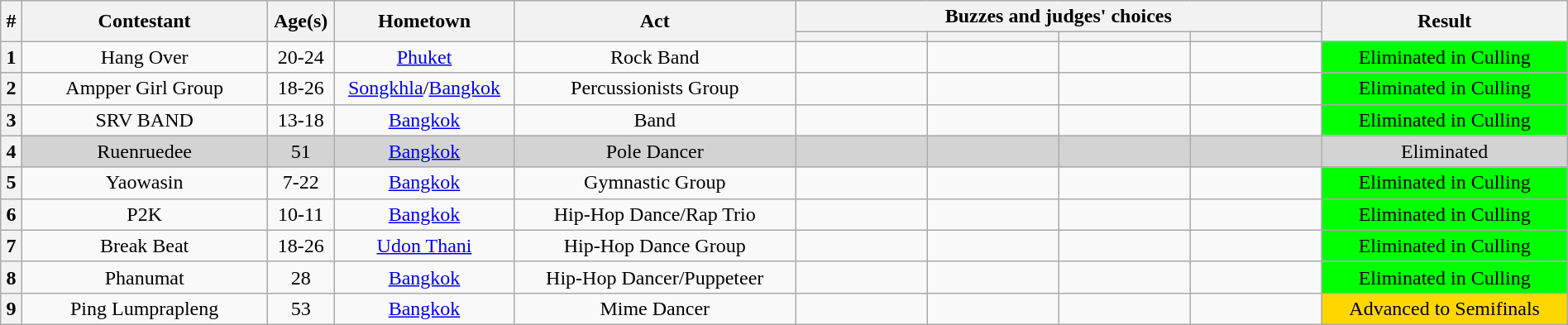<table class="wikitable sortable" style="width:100%; text-align:center;">
<tr>
<th scope="col" rowspan="2"  style="width:1%;">#</th>
<th scope="col" rowspan="2"  style="width:14%;">Contestant</th>
<th scope="col" rowspan="2"  data-sort-type="number" style="width:2%;">Age(s)</th>
<th scope="col" rowspan="2"  class="unsortable" style="width:10%;">Hometown</th>
<th scope="col" rowspan="2" class="unsortable"  style="width:16%;">Act</th>
<th scope="col" colspan="4" class="unsortable" style="width:30%;">Buzzes and judges' choices</th>
<th scope="col" rowspan="2" style="width:14%;">Result</th>
</tr>
<tr>
<th width="100"></th>
<th width="100"></th>
<th width="100"></th>
<th width="100"></th>
</tr>
<tr>
<th>1</th>
<td>Hang Over</td>
<td>20-24</td>
<td><a href='#'>Phuket</a></td>
<td>Rock Band</td>
<td></td>
<td></td>
<td></td>
<td></td>
<td style="background:lime">Eliminated in Culling</td>
</tr>
<tr>
<th>2</th>
<td>Ampper Girl Group</td>
<td>18-26</td>
<td><a href='#'>Songkhla</a>/<a href='#'>Bangkok</a></td>
<td>Percussionists Group</td>
<td></td>
<td></td>
<td></td>
<td></td>
<td style="background:lime">Eliminated in Culling</td>
</tr>
<tr>
<th>3</th>
<td>SRV BAND</td>
<td>13-18</td>
<td><a href='#'>Bangkok</a></td>
<td>Band</td>
<td></td>
<td></td>
<td></td>
<td></td>
<td style="background:lime">Eliminated in Culling</td>
</tr>
<tr bgcolor=lightgrey>
<th>4</th>
<td>Ruenruedee</td>
<td>51</td>
<td><a href='#'>Bangkok</a></td>
<td>Pole Dancer</td>
<td></td>
<td></td>
<td></td>
<td></td>
<td style="background:">Eliminated</td>
</tr>
<tr>
<th>5</th>
<td>Yaowasin</td>
<td>7-22</td>
<td><a href='#'>Bangkok</a></td>
<td>Gymnastic Group</td>
<td></td>
<td></td>
<td></td>
<td></td>
<td style="background:lime">Eliminated in Culling</td>
</tr>
<tr>
<th>6</th>
<td>P2K</td>
<td>10-11</td>
<td><a href='#'>Bangkok</a></td>
<td>Hip-Hop Dance/Rap Trio</td>
<td></td>
<td></td>
<td></td>
<td></td>
<td style="background:lime">Eliminated in Culling</td>
</tr>
<tr>
<th>7</th>
<td>Break Beat</td>
<td>18-26</td>
<td><a href='#'>Udon Thani</a></td>
<td>Hip-Hop Dance Group</td>
<td></td>
<td></td>
<td></td>
<td></td>
<td style="background:lime">Eliminated in Culling</td>
</tr>
<tr>
<th>8</th>
<td>Phanumat</td>
<td>28</td>
<td><a href='#'>Bangkok</a></td>
<td>Hip-Hop Dancer/Puppeteer</td>
<td></td>
<td></td>
<td></td>
<td></td>
<td style="background:lime">Eliminated in Culling</td>
</tr>
<tr>
<th>9</th>
<td>Ping Lumprapleng</td>
<td>53</td>
<td><a href='#'>Bangkok</a></td>
<td>Mime Dancer</td>
<td></td>
<td></td>
<td></td>
<td></td>
<td style="background:gold">Advanced to Semifinals</td>
</tr>
</table>
